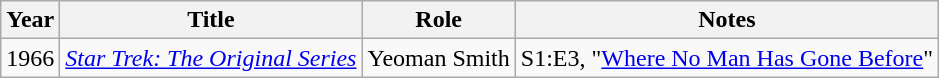<table class="wikitable">
<tr>
<th>Year</th>
<th>Title</th>
<th>Role</th>
<th>Notes</th>
</tr>
<tr>
<td>1966</td>
<td><em><a href='#'>Star Trek: The Original Series</a></em></td>
<td>Yeoman Smith</td>
<td>S1:E3, "<a href='#'>Where No Man Has Gone Before</a>"</td>
</tr>
</table>
